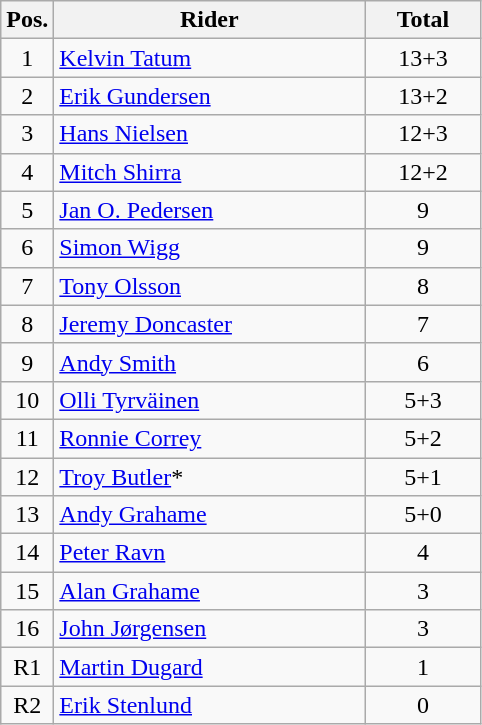<table class=wikitable>
<tr>
<th width=25px>Pos.</th>
<th width=200px>Rider</th>
<th width=70px>Total</th>
</tr>
<tr align=center >
<td>1</td>
<td align=left> <a href='#'>Kelvin Tatum</a></td>
<td>13+3</td>
</tr>
<tr align=center >
<td>2</td>
<td align=left> <a href='#'>Erik Gundersen</a></td>
<td>13+2</td>
</tr>
<tr align=center >
<td>3</td>
<td align=left> <a href='#'>Hans Nielsen</a></td>
<td>12+3</td>
</tr>
<tr align=center >
<td>4</td>
<td align=left> <a href='#'>Mitch Shirra</a></td>
<td>12+2</td>
</tr>
<tr align=center >
<td>5</td>
<td align=left> <a href='#'>Jan O. Pedersen</a></td>
<td>9</td>
</tr>
<tr align=center >
<td>6</td>
<td align=left> <a href='#'>Simon Wigg</a></td>
<td>9</td>
</tr>
<tr align=center >
<td>7</td>
<td align=left> <a href='#'>Tony Olsson</a></td>
<td>8</td>
</tr>
<tr align=center >
<td>8</td>
<td align=left> <a href='#'>Jeremy Doncaster</a></td>
<td>7</td>
</tr>
<tr align=center >
<td>9</td>
<td align=left> <a href='#'>Andy Smith</a></td>
<td>6</td>
</tr>
<tr align=center >
<td>10</td>
<td align=left> <a href='#'>Olli Tyrväinen</a></td>
<td>5+3</td>
</tr>
<tr align=center >
<td>11</td>
<td align=left> <a href='#'>Ronnie Correy</a></td>
<td>5+2</td>
</tr>
<tr align=center >
<td>12</td>
<td align=left> <a href='#'>Troy Butler</a>*</td>
<td>5+1</td>
</tr>
<tr align=center>
<td>13</td>
<td align=left> <a href='#'>Andy Grahame</a></td>
<td>5+0</td>
</tr>
<tr align=center>
<td>14</td>
<td align=left> <a href='#'>Peter Ravn</a></td>
<td>4</td>
</tr>
<tr align=center>
<td>15</td>
<td align=left> <a href='#'>Alan Grahame</a></td>
<td>3</td>
</tr>
<tr align=center>
<td>16</td>
<td align=left> <a href='#'>John Jørgensen</a></td>
<td>3</td>
</tr>
<tr align=center>
<td>R1</td>
<td align=left> <a href='#'>Martin Dugard</a></td>
<td>1</td>
</tr>
<tr align=center>
<td>R2</td>
<td align=left> <a href='#'>Erik Stenlund</a></td>
<td>0</td>
</tr>
</table>
